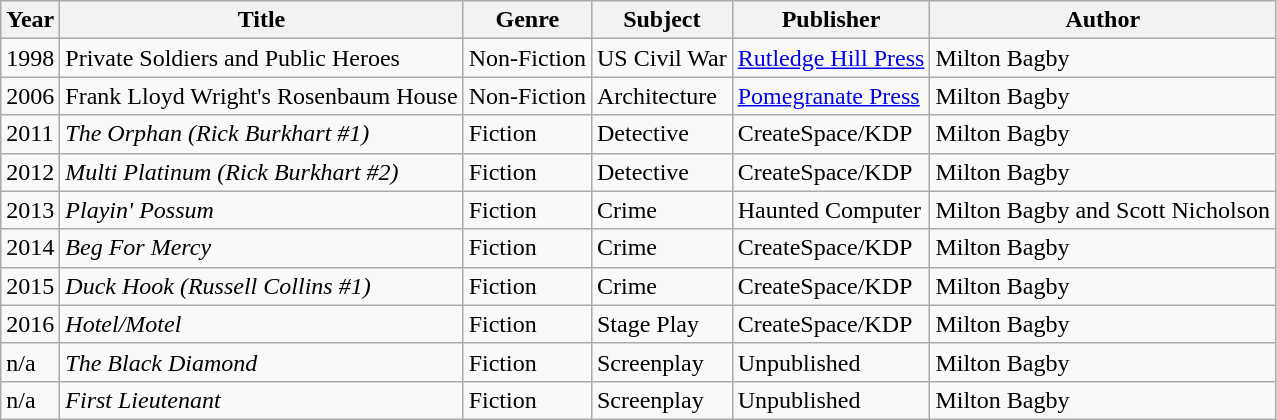<table class="wikitable sortable">
<tr>
<th>Year</th>
<th>Title</th>
<th>Genre</th>
<th>Subject</th>
<th>Publisher</th>
<th>Author</th>
</tr>
<tr>
<td>1998</td>
<td>Private Soldiers and Public Heroes</td>
<td>Non-Fiction</td>
<td>US Civil War</td>
<td><a href='#'>Rutledge Hill Press</a></td>
<td>Milton Bagby</td>
</tr>
<tr>
<td>2006</td>
<td>Frank Lloyd Wright's Rosenbaum House</td>
<td>Non-Fiction</td>
<td>Architecture</td>
<td><a href='#'>Pomegranate Press</a></td>
<td>Milton Bagby</td>
</tr>
<tr>
<td>2011</td>
<td><em>The Orphan (Rick Burkhart #1)</em></td>
<td>Fiction</td>
<td>Detective</td>
<td>CreateSpace/KDP</td>
<td>Milton Bagby</td>
</tr>
<tr>
<td>2012</td>
<td><em>Multi Platinum (Rick Burkhart #2)</em></td>
<td>Fiction</td>
<td>Detective</td>
<td>CreateSpace/KDP</td>
<td>Milton Bagby</td>
</tr>
<tr>
<td>2013</td>
<td><em>Playin' Possum</em></td>
<td>Fiction</td>
<td>Crime</td>
<td>Haunted Computer</td>
<td>Milton Bagby and Scott Nicholson</td>
</tr>
<tr>
<td>2014</td>
<td><em>Beg For Mercy</em></td>
<td>Fiction</td>
<td>Crime</td>
<td>CreateSpace/KDP</td>
<td>Milton Bagby</td>
</tr>
<tr>
<td>2015</td>
<td><em>Duck Hook (Russell Collins #1)</em></td>
<td>Fiction</td>
<td>Crime</td>
<td>CreateSpace/KDP</td>
<td>Milton Bagby</td>
</tr>
<tr>
<td>2016</td>
<td><em>Hotel/Motel</em></td>
<td>Fiction</td>
<td>Stage Play</td>
<td>CreateSpace/KDP</td>
<td>Milton Bagby</td>
</tr>
<tr>
<td>n/a</td>
<td><em>The Black Diamond</em></td>
<td>Fiction</td>
<td>Screenplay</td>
<td>Unpublished</td>
<td>Milton Bagby</td>
</tr>
<tr>
<td>n/a</td>
<td><em>First Lieutenant</em></td>
<td>Fiction</td>
<td>Screenplay</td>
<td>Unpublished</td>
<td>Milton Bagby</td>
</tr>
</table>
